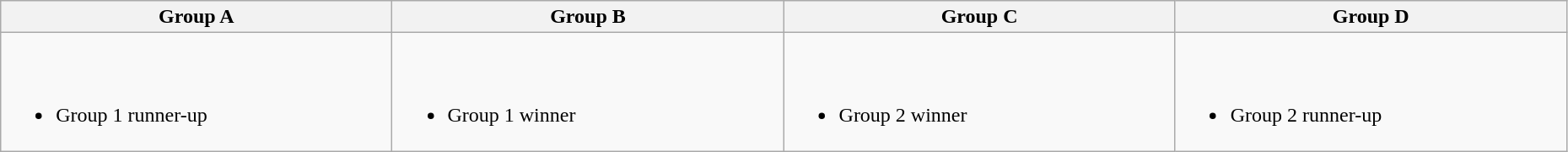<table class="wikitable" width="98%">
<tr>
<th width="25%">Group A</th>
<th width="25%">Group B</th>
<th width="25%">Group C</th>
<th width="25%">Group D</th>
</tr>
<tr>
<td><br><br><ul><li>Group 1 runner-up</li></ul></td>
<td><br><br><ul><li>Group 1 winner</li></ul></td>
<td><br><br><ul><li>Group 2 winner</li></ul></td>
<td><br><br><ul><li>Group 2 runner-up</li></ul></td>
</tr>
</table>
